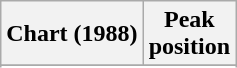<table class="wikitable sortable plainrowheaders" style="text-align:center">
<tr>
<th scope="col">Chart (1988)</th>
<th scope="col">Peak<br>position</th>
</tr>
<tr>
</tr>
<tr>
</tr>
</table>
